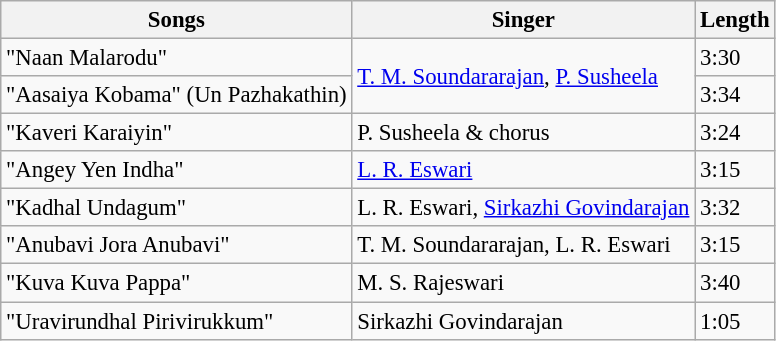<table class="wikitable" style="font-size:95%;">
<tr>
<th>Songs</th>
<th>Singer</th>
<th>Length</th>
</tr>
<tr>
<td>"Naan Malarodu"</td>
<td rowspan=2><a href='#'>T. M. Soundararajan</a>, <a href='#'>P. Susheela</a></td>
<td>3:30</td>
</tr>
<tr>
<td>"Aasaiya Kobama" (Un Pazhakathin)</td>
<td>3:34</td>
</tr>
<tr>
<td>"Kaveri Karaiyin"</td>
<td>P. Susheela & chorus</td>
<td>3:24</td>
</tr>
<tr>
<td>"Angey Yen Indha"</td>
<td><a href='#'>L. R. Eswari</a></td>
<td>3:15</td>
</tr>
<tr>
<td>"Kadhal Undagum"</td>
<td>L. R. Eswari, <a href='#'>Sirkazhi Govindarajan</a></td>
<td>3:32</td>
</tr>
<tr>
<td>"Anubavi Jora Anubavi"</td>
<td>T. M. Soundararajan, L. R. Eswari</td>
<td>3:15</td>
</tr>
<tr>
<td>"Kuva Kuva Pappa"</td>
<td>M. S. Rajeswari</td>
<td>3:40</td>
</tr>
<tr>
<td>"Uravirundhal Pirivirukkum"</td>
<td>Sirkazhi Govindarajan</td>
<td>1:05</td>
</tr>
</table>
